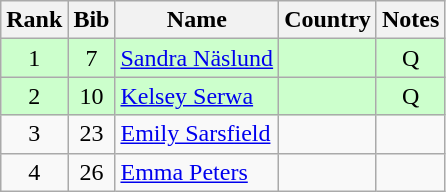<table class="wikitable" style="text-align:center;">
<tr>
<th>Rank</th>
<th>Bib</th>
<th>Name</th>
<th>Country</th>
<th>Notes</th>
</tr>
<tr bgcolor=ccffcc>
<td>1</td>
<td>7</td>
<td align=left><a href='#'>Sandra Näslund</a></td>
<td align=left></td>
<td>Q</td>
</tr>
<tr bgcolor=ccffcc>
<td>2</td>
<td>10</td>
<td align=left><a href='#'>Kelsey Serwa</a></td>
<td align=left></td>
<td>Q</td>
</tr>
<tr>
<td>3</td>
<td>23</td>
<td align=left><a href='#'>Emily Sarsfield</a></td>
<td align=left></td>
<td></td>
</tr>
<tr>
<td>4</td>
<td>26</td>
<td align=left><a href='#'>Emma Peters</a></td>
<td align=left></td>
<td></td>
</tr>
</table>
